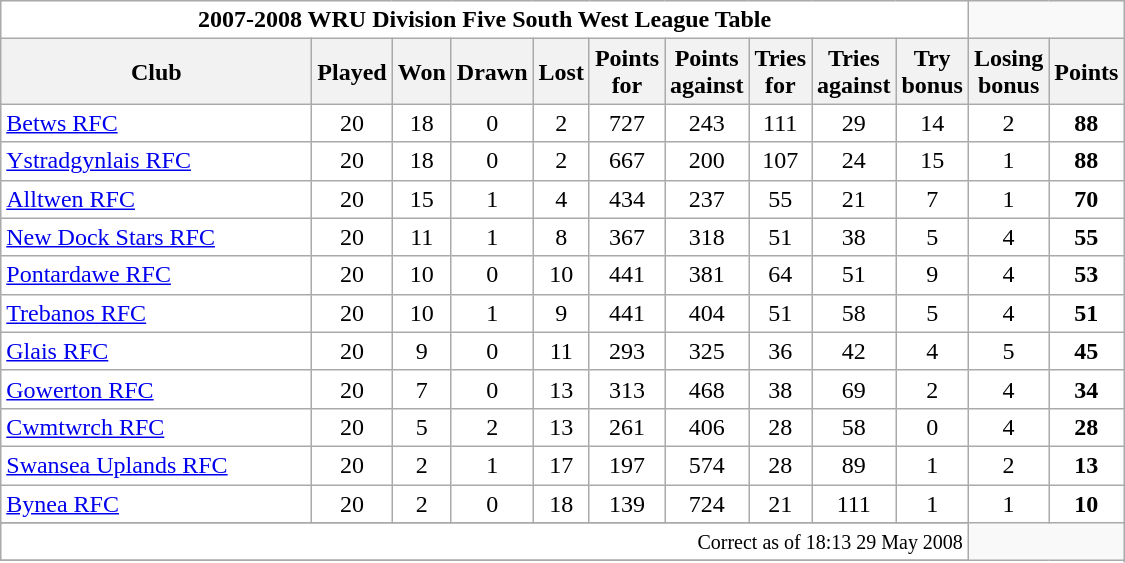<table class="wikitable" style="float:left; margin-right:15px; text-align: center;">
<tr>
<td colspan="10" bgcolor="#FFFFFF" cellpadding="0" cellspacing="0"><strong>2007-2008 WRU Division Five South West League Table</strong></td>
</tr>
<tr>
<th bgcolor="#efefef" width="200">Club</th>
<th bgcolor="#efefef" width="20">Played</th>
<th bgcolor="#efefef" width="20">Won</th>
<th bgcolor="#efefef" width="20">Drawn</th>
<th bgcolor="#efefef" width="20">Lost</th>
<th bgcolor="#efefef" width="20">Points for</th>
<th bgcolor="#efefef" width="20">Points against</th>
<th bgcolor="#efefef" width="20">Tries for</th>
<th bgcolor="#efefef" width="20">Tries against</th>
<th bgcolor="#efefef" width="20">Try bonus</th>
<th bgcolor="#efefef" width="20">Losing bonus</th>
<th bgcolor="#efefef" width="20">Points</th>
</tr>
<tr bgcolor=#ffffff align=center>
<td align=left><a href='#'>Betws RFC</a></td>
<td>20</td>
<td>18</td>
<td>0</td>
<td>2</td>
<td>727</td>
<td>243</td>
<td>111</td>
<td>29</td>
<td>14</td>
<td>2</td>
<td><strong>88</strong></td>
</tr>
<tr bgcolor=#ffffff align=center>
<td align=left><a href='#'>Ystradgynlais RFC</a></td>
<td>20</td>
<td>18</td>
<td>0</td>
<td>2</td>
<td>667</td>
<td>200</td>
<td>107</td>
<td>24</td>
<td>15</td>
<td>1</td>
<td><strong>88</strong></td>
</tr>
<tr bgcolor=#ffffff align=center>
<td align=left><a href='#'>Alltwen RFC</a></td>
<td>20</td>
<td>15</td>
<td>1</td>
<td>4</td>
<td>434</td>
<td>237</td>
<td>55</td>
<td>21</td>
<td>7</td>
<td>1</td>
<td><strong>70</strong></td>
</tr>
<tr bgcolor=#ffffff align=center>
<td align=left><a href='#'>New Dock Stars RFC</a></td>
<td>20</td>
<td>11</td>
<td>1</td>
<td>8</td>
<td>367</td>
<td>318</td>
<td>51</td>
<td>38</td>
<td>5</td>
<td>4</td>
<td><strong>55</strong></td>
</tr>
<tr bgcolor=#ffffff align=center>
<td align=left><a href='#'>Pontardawe RFC</a></td>
<td>20</td>
<td>10</td>
<td>0</td>
<td>10</td>
<td>441</td>
<td>381</td>
<td>64</td>
<td>51</td>
<td>9</td>
<td>4</td>
<td><strong>53</strong></td>
</tr>
<tr bgcolor=#ffffff align=center>
<td align=left><a href='#'>Trebanos RFC</a></td>
<td>20</td>
<td>10</td>
<td>1</td>
<td>9</td>
<td>441</td>
<td>404</td>
<td>51</td>
<td>58</td>
<td>5</td>
<td>4</td>
<td><strong>51</strong></td>
</tr>
<tr bgcolor=#ffffff align=center>
<td align=left><a href='#'>Glais RFC</a></td>
<td>20</td>
<td>9</td>
<td>0</td>
<td>11</td>
<td>293</td>
<td>325</td>
<td>36</td>
<td>42</td>
<td>4</td>
<td>5</td>
<td><strong>45</strong></td>
</tr>
<tr bgcolor=#ffffff align=center>
<td align=left><a href='#'>Gowerton RFC</a></td>
<td>20</td>
<td>7</td>
<td>0</td>
<td>13</td>
<td>313</td>
<td>468</td>
<td>38</td>
<td>69</td>
<td>2</td>
<td>4</td>
<td><strong>34</strong></td>
</tr>
<tr bgcolor=#ffffff align=center>
<td align=left><a href='#'>Cwmtwrch RFC</a></td>
<td>20</td>
<td>5</td>
<td>2</td>
<td>13</td>
<td>261</td>
<td>406</td>
<td>28</td>
<td>58</td>
<td>0</td>
<td>4</td>
<td><strong>28</strong></td>
</tr>
<tr bgcolor=#ffffff align=center>
<td align=left><a href='#'>Swansea Uplands RFC</a></td>
<td>20</td>
<td>2</td>
<td>1</td>
<td>17</td>
<td>197</td>
<td>574</td>
<td>28</td>
<td>89</td>
<td>1</td>
<td>2</td>
<td><strong>13</strong></td>
</tr>
<tr bgcolor=#ffffff align=center>
<td align=left><a href='#'>Bynea RFC</a></td>
<td>20</td>
<td>2</td>
<td>0</td>
<td>18</td>
<td>139</td>
<td>724</td>
<td>21</td>
<td>111</td>
<td>1</td>
<td>1</td>
<td><strong>10</strong></td>
</tr>
<tr bgcolor=#ffffff align=center>
</tr>
<tr>
<td colspan="10" align="right" bgcolor="#FFFFFF" cellpadding="0" cellspacing="0"><small>Correct as of 18:13 29 May 2008</small></td>
</tr>
<tr>
</tr>
</table>
